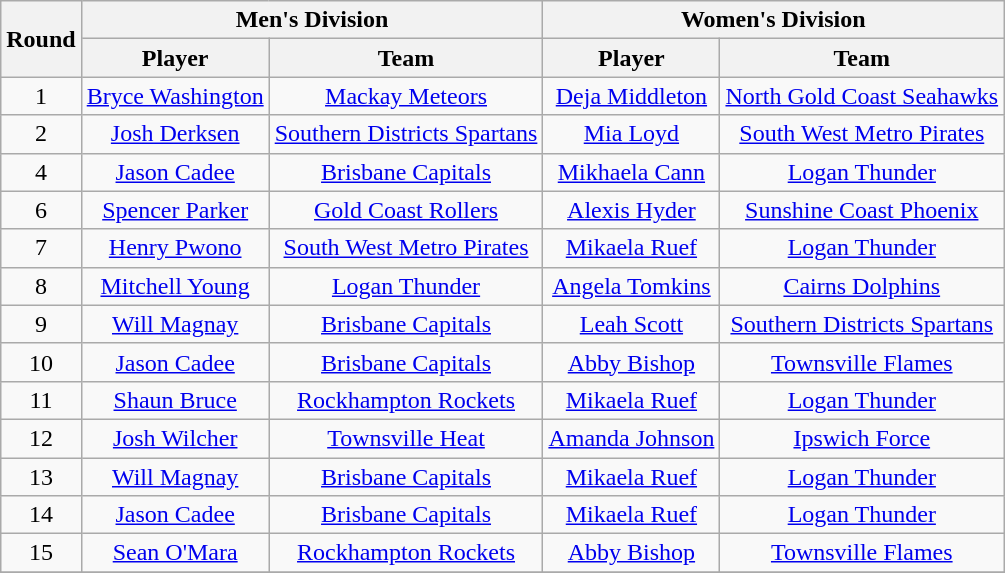<table class="wikitable" style="text-align:center">
<tr>
<th rowspan="2">Round</th>
<th colspan="2">Men's Division</th>
<th colspan="2">Women's Division</th>
</tr>
<tr>
<th>Player</th>
<th>Team</th>
<th>Player</th>
<th>Team</th>
</tr>
<tr>
<td>1</td>
<td><a href='#'>Bryce Washington</a></td>
<td><a href='#'>Mackay Meteors</a></td>
<td><a href='#'>Deja Middleton</a></td>
<td><a href='#'>North Gold Coast Seahawks</a></td>
</tr>
<tr>
<td>2</td>
<td><a href='#'>Josh Derksen</a></td>
<td><a href='#'>Southern Districts Spartans</a></td>
<td><a href='#'>Mia Loyd</a></td>
<td><a href='#'>South West Metro Pirates</a></td>
</tr>
<tr>
<td>4</td>
<td><a href='#'>Jason Cadee</a></td>
<td><a href='#'>Brisbane Capitals</a></td>
<td><a href='#'>Mikhaela Cann</a></td>
<td><a href='#'>Logan Thunder</a></td>
</tr>
<tr>
<td>6</td>
<td><a href='#'>Spencer Parker</a></td>
<td><a href='#'>Gold Coast Rollers</a></td>
<td><a href='#'>Alexis Hyder</a></td>
<td><a href='#'>Sunshine Coast Phoenix</a></td>
</tr>
<tr>
<td>7</td>
<td><a href='#'>Henry Pwono</a></td>
<td><a href='#'>South West Metro Pirates</a></td>
<td><a href='#'>Mikaela Ruef</a></td>
<td><a href='#'>Logan Thunder</a></td>
</tr>
<tr>
<td>8</td>
<td><a href='#'>Mitchell Young</a></td>
<td><a href='#'>Logan Thunder</a></td>
<td><a href='#'>Angela Tomkins</a></td>
<td><a href='#'>Cairns Dolphins</a></td>
</tr>
<tr>
<td>9</td>
<td><a href='#'>Will Magnay</a></td>
<td><a href='#'>Brisbane Capitals</a></td>
<td><a href='#'>Leah Scott</a></td>
<td><a href='#'>Southern Districts Spartans</a></td>
</tr>
<tr>
<td>10</td>
<td><a href='#'>Jason Cadee</a></td>
<td><a href='#'>Brisbane Capitals</a></td>
<td><a href='#'>Abby Bishop</a></td>
<td><a href='#'>Townsville Flames</a></td>
</tr>
<tr>
<td>11</td>
<td><a href='#'>Shaun Bruce</a></td>
<td><a href='#'>Rockhampton Rockets</a></td>
<td><a href='#'>Mikaela Ruef</a></td>
<td><a href='#'>Logan Thunder</a></td>
</tr>
<tr>
<td>12</td>
<td><a href='#'>Josh Wilcher</a></td>
<td><a href='#'>Townsville Heat</a></td>
<td><a href='#'>Amanda Johnson</a></td>
<td><a href='#'>Ipswich Force</a></td>
</tr>
<tr>
<td>13</td>
<td><a href='#'>Will Magnay</a></td>
<td><a href='#'>Brisbane Capitals</a></td>
<td><a href='#'>Mikaela Ruef</a></td>
<td><a href='#'>Logan Thunder</a></td>
</tr>
<tr>
<td>14</td>
<td><a href='#'>Jason Cadee</a></td>
<td><a href='#'>Brisbane Capitals</a></td>
<td><a href='#'>Mikaela Ruef</a></td>
<td><a href='#'>Logan Thunder</a></td>
</tr>
<tr>
<td>15</td>
<td><a href='#'>Sean O'Mara</a></td>
<td><a href='#'>Rockhampton Rockets</a></td>
<td><a href='#'>Abby Bishop</a></td>
<td><a href='#'>Townsville Flames</a></td>
</tr>
<tr>
</tr>
</table>
